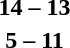<table style="text-align:center">
<tr>
<th width=200></th>
<th width=100></th>
<th width=200></th>
</tr>
<tr>
<td align=right></td>
<td><strong>14 – 13</strong></td>
<td align=left></td>
</tr>
<tr>
<td align=right></td>
<td><strong>5 – 11</strong></td>
<td align=left></td>
</tr>
</table>
